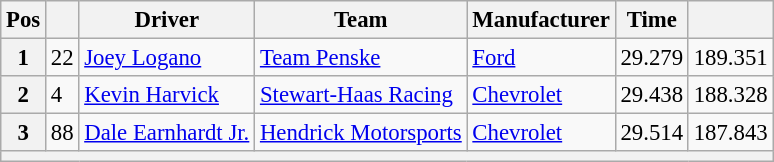<table class="wikitable" style="font-size:95%">
<tr>
<th>Pos</th>
<th></th>
<th>Driver</th>
<th>Team</th>
<th>Manufacturer</th>
<th>Time</th>
<th></th>
</tr>
<tr>
<th>1</th>
<td>22</td>
<td><a href='#'>Joey Logano</a></td>
<td><a href='#'>Team Penske</a></td>
<td><a href='#'>Ford</a></td>
<td>29.279</td>
<td>189.351</td>
</tr>
<tr>
<th>2</th>
<td>4</td>
<td><a href='#'>Kevin Harvick</a></td>
<td><a href='#'>Stewart-Haas Racing</a></td>
<td><a href='#'>Chevrolet</a></td>
<td>29.438</td>
<td>188.328</td>
</tr>
<tr>
<th>3</th>
<td>88</td>
<td><a href='#'>Dale Earnhardt Jr.</a></td>
<td><a href='#'>Hendrick Motorsports</a></td>
<td><a href='#'>Chevrolet</a></td>
<td>29.514</td>
<td>187.843</td>
</tr>
<tr>
<th colspan="7"></th>
</tr>
</table>
